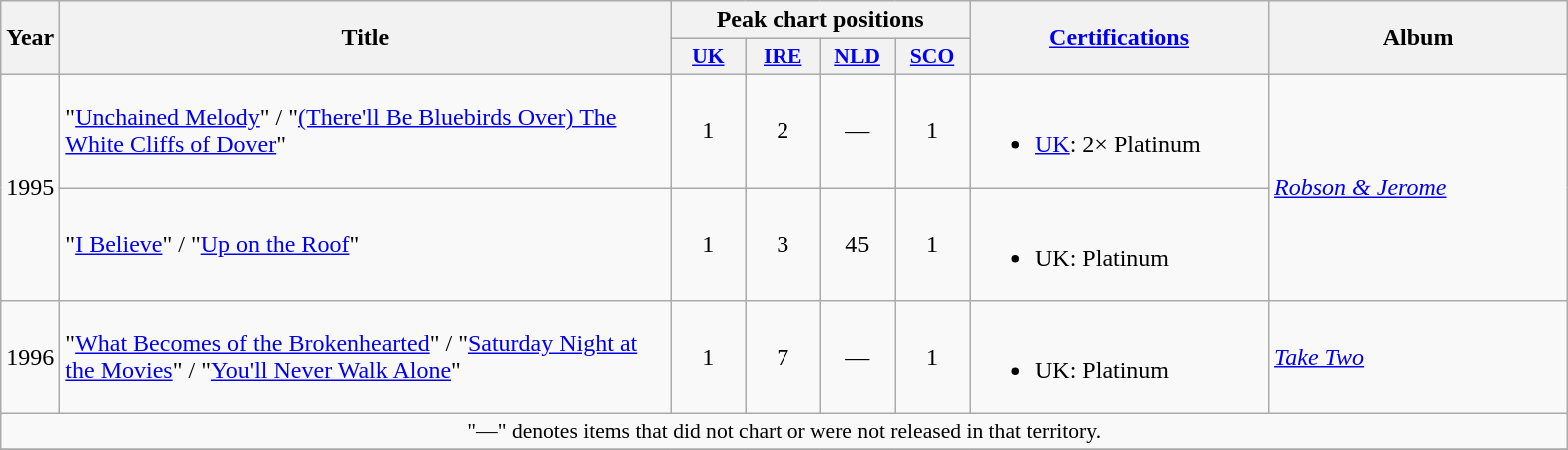<table class="wikitable">
<tr>
<th rowspan="2" style="width:2em;">Year</th>
<th rowspan="2" style="width:25em;">Title</th>
<th colspan="4">Peak chart positions</th>
<th rowspan="2" style="width:12em;"><a href='#'>Certifications</a></th>
<th rowspan="2" style="width:12em;">Album</th>
</tr>
<tr>
<th style="width:3em;font-size:90%;"><a href='#'>UK</a><br></th>
<th style="width:3em;font-size:90%;"><a href='#'>IRE</a><br></th>
<th style="width:3em;font-size:90%;"><a href='#'>NLD</a><br></th>
<th style="width:3em;font-size:90%;"><a href='#'>SCO</a><br></th>
</tr>
<tr>
<td rowspan="2">1995</td>
<td>"<a href='#'>Unchained Melody</a>" / "<a href='#'>(There'll Be Bluebirds Over) The White Cliffs of Dover</a>"</td>
<td align="center">1</td>
<td align="center">2</td>
<td align="center">—</td>
<td align="center">1</td>
<td><br><ul><li><a href='#'>UK</a>: 2× Platinum</li></ul></td>
<td align="left" rowspan="2"><em><a href='#'>Robson & Jerome</a></em></td>
</tr>
<tr>
<td>"<a href='#'>I Believe</a>" / "<a href='#'>Up on the Roof</a>"</td>
<td align="center">1</td>
<td align="center">3</td>
<td align="center">45</td>
<td align="center">1</td>
<td><br><ul><li>UK: Platinum</li></ul></td>
</tr>
<tr>
<td>1996</td>
<td>"<a href='#'>What Becomes of the Brokenhearted</a>" / "<a href='#'>Saturday Night at the Movies</a>" / "<a href='#'>You'll Never Walk Alone</a>"</td>
<td align="center">1</td>
<td align="center">7</td>
<td align="center">—</td>
<td align="center">1</td>
<td><br><ul><li>UK: Platinum</li></ul></td>
<td align="left"><em><a href='#'>Take Two</a></em></td>
</tr>
<tr>
<td align="center" colspan="15" style="font-size:90%">"—" denotes items that did not chart or were not released in that territory.</td>
</tr>
<tr>
</tr>
</table>
